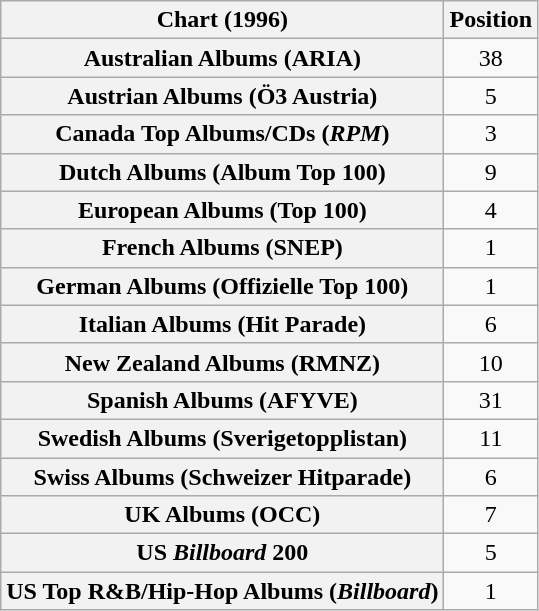<table class="wikitable sortable plainrowheaders" style="text-align:center;">
<tr>
<th scope="col">Chart (1996)</th>
<th scope="col">Position</th>
</tr>
<tr>
<th scope="row">Australian Albums (ARIA)</th>
<td>38</td>
</tr>
<tr>
<th scope="row">Austrian Albums (Ö3 Austria)</th>
<td>5</td>
</tr>
<tr>
<th scope="row">Canada Top Albums/CDs (<em>RPM</em>)</th>
<td>3</td>
</tr>
<tr>
<th scope="row">Dutch Albums (Album Top 100)</th>
<td>9</td>
</tr>
<tr>
<th scope="row">European Albums (Top 100)</th>
<td>4</td>
</tr>
<tr>
<th scope="row">French Albums (SNEP)</th>
<td>1</td>
</tr>
<tr>
<th scope="row">German Albums (Offizielle Top 100)</th>
<td>1</td>
</tr>
<tr>
<th scope="row">Italian Albums (Hit Parade)</th>
<td>6</td>
</tr>
<tr>
<th scope="row">New Zealand Albums (RMNZ)</th>
<td>10</td>
</tr>
<tr>
<th scope="row">Spanish Albums (AFYVE)</th>
<td>31</td>
</tr>
<tr>
<th scope="row">Swedish Albums (Sverigetopplistan)</th>
<td>11</td>
</tr>
<tr>
<th scope="row">Swiss Albums (Schweizer Hitparade)</th>
<td>6</td>
</tr>
<tr>
<th scope="row">UK Albums (OCC)</th>
<td>7</td>
</tr>
<tr>
<th scope="row">US <em>Billboard</em> 200</th>
<td>5</td>
</tr>
<tr>
<th scope="row">US Top R&B/Hip-Hop Albums (<em>Billboard</em>)</th>
<td>1</td>
</tr>
</table>
